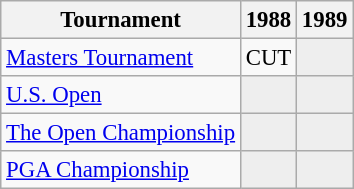<table class="wikitable" style="font-size:95%;text-align:center;">
<tr>
<th>Tournament</th>
<th>1988</th>
<th>1989</th>
</tr>
<tr>
<td align=left><a href='#'>Masters Tournament</a></td>
<td>CUT</td>
<td style="background:#eeeeee;"></td>
</tr>
<tr>
<td align=left><a href='#'>U.S. Open</a></td>
<td style="background:#eeeeee;"></td>
<td style="background:#eeeeee;"></td>
</tr>
<tr>
<td align=left><a href='#'>The Open Championship</a></td>
<td style="background:#eeeeee;"></td>
<td style="background:#eeeeee;"></td>
</tr>
<tr>
<td align=left><a href='#'>PGA Championship</a></td>
<td style="background:#eeeeee;"></td>
<td style="background:#eeeeee;"></td>
</tr>
</table>
